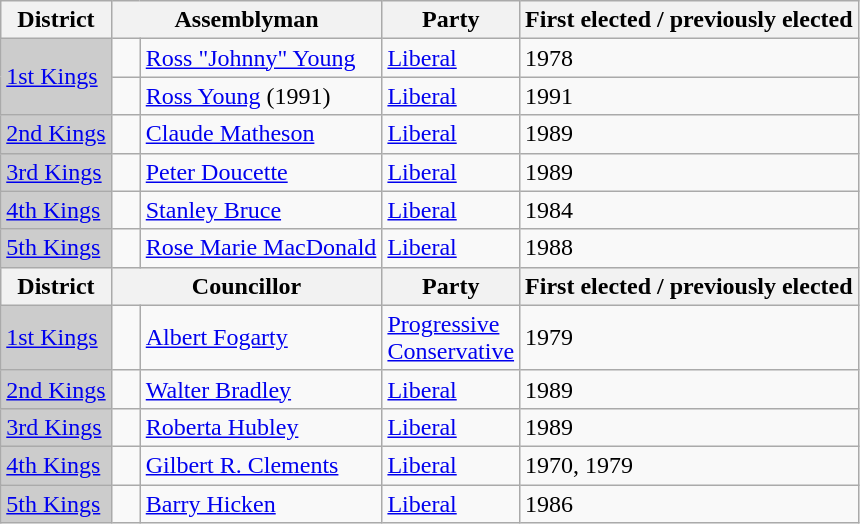<table class="wikitable sortable">
<tr>
<th>District</th>
<th colspan="2">Assemblyman</th>
<th>Party</th>
<th>First elected / previously elected</th>
</tr>
<tr>
<td rowspan=2 bgcolor="CCCCCC"><a href='#'>1st Kings</a></td>
<td>   </td>
<td><a href='#'>Ross "Johnny" Young</a></td>
<td><a href='#'>Liberal</a></td>
<td>1978</td>
</tr>
<tr>
<td> </td>
<td><a href='#'>Ross Young</a> (1991)</td>
<td><a href='#'>Liberal</a></td>
<td>1991</td>
</tr>
<tr>
<td bgcolor="CCCCCC"><a href='#'>2nd Kings</a></td>
<td>   </td>
<td><a href='#'>Claude Matheson</a></td>
<td><a href='#'>Liberal</a></td>
<td>1989</td>
</tr>
<tr>
<td bgcolor="CCCCCC"><a href='#'>3rd Kings</a></td>
<td>   </td>
<td><a href='#'>Peter Doucette</a></td>
<td><a href='#'>Liberal</a></td>
<td>1989</td>
</tr>
<tr>
<td bgcolor="CCCCCC"><a href='#'>4th Kings</a></td>
<td>   </td>
<td><a href='#'>Stanley Bruce</a></td>
<td><a href='#'>Liberal</a></td>
<td>1984</td>
</tr>
<tr>
<td bgcolor="CCCCCC"><a href='#'>5th Kings</a></td>
<td>   </td>
<td><a href='#'>Rose Marie MacDonald</a></td>
<td><a href='#'>Liberal</a></td>
<td>1988</td>
</tr>
<tr>
<th>District</th>
<th colspan="2">Councillor</th>
<th>Party</th>
<th>First elected / previously elected</th>
</tr>
<tr>
<td bgcolor="CCCCCC"><a href='#'>1st Kings</a></td>
<td>   </td>
<td><a href='#'>Albert Fogarty</a></td>
<td><a href='#'>Progressive <br> Conservative</a></td>
<td>1979</td>
</tr>
<tr>
<td bgcolor="CCCCCC"><a href='#'>2nd Kings</a></td>
<td>   </td>
<td><a href='#'>Walter Bradley</a></td>
<td><a href='#'>Liberal</a></td>
<td>1989</td>
</tr>
<tr>
<td bgcolor="CCCCCC"><a href='#'>3rd Kings</a></td>
<td>   </td>
<td><a href='#'>Roberta Hubley</a></td>
<td><a href='#'>Liberal</a></td>
<td>1989</td>
</tr>
<tr>
<td bgcolor="CCCCCC"><a href='#'>4th Kings</a></td>
<td>   </td>
<td><a href='#'>Gilbert R. Clements</a></td>
<td><a href='#'>Liberal</a></td>
<td>1970, 1979</td>
</tr>
<tr>
<td bgcolor="CCCCCC"><a href='#'>5th Kings</a></td>
<td>   </td>
<td><a href='#'>Barry Hicken</a></td>
<td><a href='#'>Liberal</a></td>
<td>1986</td>
</tr>
</table>
